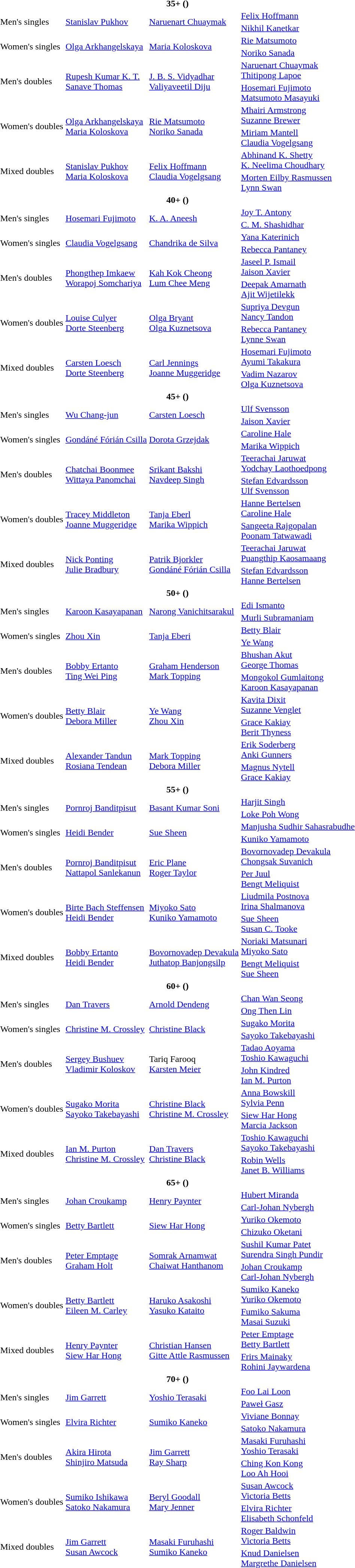<table>
<tr>
<th colspan="4">35+ ()</th>
</tr>
<tr>
<td rowspan="2">Men's singles</td>
<td rowspan="2"> <a href='#'>Stanislav Pukhov</a></td>
<td rowspan="2"> <a href='#'>Naruenart Chuaymak</a></td>
<td> <a href='#'>Felix Hoffmann</a></td>
</tr>
<tr>
<td> <a href='#'>Nikhil Kanetkar</a></td>
</tr>
<tr>
<td rowspan="2">Women's singles</td>
<td rowspan="2"> <a href='#'>Olga Arkhangelskaya</a></td>
<td rowspan="2"> <a href='#'>Maria Koloskova</a></td>
<td> <a href='#'>Rie Matsumoto</a></td>
</tr>
<tr>
<td> <a href='#'>Noriko Sanada</a></td>
</tr>
<tr>
<td rowspan="2">Men's doubles</td>
<td rowspan="2"> <a href='#'>Rupesh Kumar K. T.</a><br> <a href='#'>Sanave Thomas</a></td>
<td rowspan="2"> <a href='#'>J. B. S. Vidyadhar</a><br> <a href='#'>Valiyaveetil Diju</a></td>
<td> <a href='#'>Naruenart Chuaymak</a><br> <a href='#'>Thitipong Lapoe</a></td>
</tr>
<tr>
<td> <a href='#'>Hosemari Fujimoto</a><br> <a href='#'>Matsumoto Masayuki</a></td>
</tr>
<tr>
<td rowspan="2">Women's doubles</td>
<td rowspan="2"> <a href='#'>Olga Arkhangelskaya</a><br> <a href='#'>Maria Koloskova</a></td>
<td rowspan="2"> <a href='#'>Rie Matsumoto</a><br> <a href='#'>Noriko Sanada</a></td>
<td> <a href='#'>Mhairi Armstrong</a><br> <a href='#'>Suzanne Brewer</a></td>
</tr>
<tr>
<td> <a href='#'>Miriam Mantell</a><br> <a href='#'>Claudia Vogelgsang</a></td>
</tr>
<tr>
<td rowspan="2">Mixed doubles</td>
<td rowspan="2"> <a href='#'>Stanislav Pukhov</a><br> <a href='#'>Maria Koloskova</a></td>
<td rowspan="2"> <a href='#'>Felix Hoffmann</a><br> <a href='#'>Claudia Vogelgsang</a></td>
<td> <a href='#'>Abhinand K. Shetty</a><br> <a href='#'>K. Neelima Choudhary</a></td>
</tr>
<tr>
<td> <a href='#'>Morten Eilby Rasmussen</a><br> <a href='#'>Lynn Swan</a></td>
</tr>
<tr>
<th colspan="4">40+ ()</th>
</tr>
<tr>
<td rowspan="2">Men's singles</td>
<td rowspan="2"> <a href='#'>Hosemari Fujimoto</a></td>
<td rowspan="2"> <a href='#'>K. A. Aneesh</a></td>
<td> <a href='#'>Joy T. Antony</a></td>
</tr>
<tr>
<td> <a href='#'>C. M. Shashidhar</a></td>
</tr>
<tr>
<td rowspan="2">Women's singles</td>
<td rowspan="2"> <a href='#'>Claudia Vogelgsang</a></td>
<td rowspan="2"> <a href='#'>Chandrika de Silva</a></td>
<td> <a href='#'>Yana Katerinich</a></td>
</tr>
<tr>
<td> <a href='#'>Rebecca Pantaney</a></td>
</tr>
<tr>
<td rowspan="2">Men's doubles</td>
<td rowspan="2"> <a href='#'>Phongthep Imkaew</a><br> <a href='#'>Worapoj Somchariya</a></td>
<td rowspan="2"> <a href='#'>Kah Kok Cheong</a><br> <a href='#'>Lum Chee Meng</a></td>
<td> <a href='#'>Jaseel P. Ismail</a><br> <a href='#'>Jaison Xavier</a></td>
</tr>
<tr>
<td> <a href='#'>Deepak Amarnath</a><br> <a href='#'>Ajit Wijetilekk</a></td>
</tr>
<tr>
<td rowspan="2">Women's doubles</td>
<td rowspan="2"> <a href='#'>Louise Culyer</a><br> <a href='#'>Dorte Steenberg</a></td>
<td rowspan="2"> <a href='#'>Olga Bryant</a><br> <a href='#'>Olga Kuznetsova</a></td>
<td> <a href='#'>Supriya Devgun</a><br> <a href='#'>Nancy Tandon</a></td>
</tr>
<tr>
<td> <a href='#'>Rebecca Pantaney</a><br> <a href='#'>Lynne Swan</a></td>
</tr>
<tr>
<td rowspan="2">Mixed doubles</td>
<td rowspan="2"> <a href='#'>Carsten Loesch</a><br> <a href='#'>Dorte Steenberg</a></td>
<td rowspan="2"> <a href='#'>Carl Jennings</a><br> <a href='#'>Joanne Muggeridge</a></td>
<td> <a href='#'>Hosemari Fujimoto</a><br> <a href='#'>Ayumi Takakura</a></td>
</tr>
<tr>
<td> <a href='#'>Vadim Nazarov</a><br> <a href='#'>Olga Kuznetsova</a></td>
</tr>
<tr>
<th colspan="4">45+ ()</th>
</tr>
<tr>
<td rowspan="2">Men's singles</td>
<td rowspan="2"> <a href='#'>Wu Chang-jun</a></td>
<td rowspan="2"> <a href='#'>Carsten Loesch</a></td>
<td> <a href='#'>Ulf Svensson</a></td>
</tr>
<tr>
<td> <a href='#'>Jaison Xavier</a></td>
</tr>
<tr>
<td rowspan="2">Women's singles</td>
<td rowspan="2"> <a href='#'>Gondáné Fórián Csilla</a></td>
<td rowspan="2"> <a href='#'>Dorota Grzejdak</a></td>
<td> <a href='#'>Caroline Hale</a></td>
</tr>
<tr>
<td> <a href='#'>Marika Wippich</a></td>
</tr>
<tr>
<td rowspan="2">Men's doubles</td>
<td rowspan="2"> <a href='#'>Chatchai Boonmee</a><br> <a href='#'>Wittaya Panomchai</a></td>
<td rowspan="2"> <a href='#'>Srikant Bakshi</a><br> <a href='#'>Navdeep Singh</a></td>
<td> <a href='#'>Teerachai Jaruwat</a><br> <a href='#'>Yodchay Laothoedpong</a></td>
</tr>
<tr>
<td> <a href='#'>Stefan Edvardsson</a><br> <a href='#'>Ulf Svensson</a></td>
</tr>
<tr>
<td rowspan="2">Women's doubles</td>
<td rowspan="2"> <a href='#'>Tracey Middleton</a><br> <a href='#'>Joanne Muggeridge</a></td>
<td rowspan="2"> <a href='#'>Tanja Eberl</a><br> <a href='#'>Marika Wippich</a></td>
<td> <a href='#'>Hanne Bertelsen</a><br> <a href='#'>Caroline Hale</a></td>
</tr>
<tr>
<td> <a href='#'>Sangeeta Rajgopalan</a><br> <a href='#'>Poonam Tatwawadi</a></td>
</tr>
<tr>
<td rowspan="2">Mixed doubles</td>
<td rowspan="2"> <a href='#'>Nick Ponting</a><br> <a href='#'>Julie Bradbury</a></td>
<td rowspan="2"> <a href='#'>Patrik Bjorkler</a><br> <a href='#'>Gondáné Fórián Csilla</a></td>
<td> <a href='#'>Teerachai Jaruwat</a><br> <a href='#'>Puangthip Kaosamaang</a></td>
</tr>
<tr>
<td> <a href='#'>Stefan Edvardsson</a><br> <a href='#'>Hanne Bertelsen</a></td>
</tr>
<tr>
<th colspan="4">50+ ()</th>
</tr>
<tr>
<td rowspan="2">Men's singles</td>
<td rowspan="2"> <a href='#'>Karoon Kasayapanan</a></td>
<td rowspan="2"> <a href='#'>Narong Vanichitsarakul</a></td>
<td> <a href='#'>Edi Ismanto</a></td>
</tr>
<tr>
<td> <a href='#'>Murli Subramaniam</a></td>
</tr>
<tr>
<td rowspan="2">Women's singles</td>
<td rowspan="2"> <a href='#'>Zhou Xin</a></td>
<td rowspan="2"> <a href='#'>Tanja Eberi</a></td>
<td> <a href='#'>Betty Blair</a></td>
</tr>
<tr>
<td> <a href='#'>Ye Wang</a></td>
</tr>
<tr>
<td rowspan="2">Men's doubles</td>
<td rowspan="2"> <a href='#'>Bobby Ertanto</a><br> <a href='#'>Ting Wei Ping</a></td>
<td rowspan="2"> <a href='#'>Graham Henderson</a><br> <a href='#'>Mark Topping</a></td>
<td> <a href='#'>Bhushan Akut</a><br> <a href='#'>George Thomas</a></td>
</tr>
<tr>
<td> <a href='#'>Mongokol Gumlaitong</a><br> <a href='#'>Karoon Kasayapanan</a></td>
</tr>
<tr>
<td rowspan="2">Women's doubles</td>
<td rowspan="2"> <a href='#'>Betty Blair</a><br> <a href='#'>Debora Miller</a></td>
<td rowspan="2"> <a href='#'>Ye Wang</a><br> <a href='#'>Zhou Xin</a></td>
<td> <a href='#'>Kavita Dixit</a><br> <a href='#'>Suzanne Venglet</a></td>
</tr>
<tr>
<td> <a href='#'>Grace Kakiay</a><br> <a href='#'>Berit Thyness</a></td>
</tr>
<tr>
<td rowspan="2">Mixed doubles</td>
<td rowspan="2"> <a href='#'>Alexander Tandun</a><br> <a href='#'>Rosiana Tendean</a></td>
<td rowspan="2"> <a href='#'>Mark Topping</a><br> <a href='#'>Debora Miller</a></td>
<td> <a href='#'>Erik Soderberg</a><br> <a href='#'>Anki Gunners</a></td>
</tr>
<tr>
<td> <a href='#'>Magnus Nytell</a><br> <a href='#'>Grace Kakiay</a></td>
</tr>
<tr>
<th colspan="4">55+ ()</th>
</tr>
<tr>
<td rowspan="2">Men's singles</td>
<td rowspan="2"> <a href='#'>Pornroj Banditpisut</a></td>
<td rowspan="2"> <a href='#'>Basant Kumar Soni</a></td>
<td> <a href='#'>Harjit Singh</a></td>
</tr>
<tr>
<td> <a href='#'>Loke Poh Wong</a></td>
</tr>
<tr>
<td rowspan="2">Women's singles</td>
<td rowspan="2"> <a href='#'>Heidi Bender</a></td>
<td rowspan="2"> <a href='#'>Sue Sheen</a></td>
<td> <a href='#'>Manjusha Sudhir Sahasrabudhe</a></td>
</tr>
<tr>
<td> <a href='#'>Kuniko Yamamoto</a></td>
</tr>
<tr>
<td rowspan="2">Men's doubles</td>
<td rowspan="2"> <a href='#'>Pornroj Banditpisut</a><br> <a href='#'>Nattapol Sanlekanun</a></td>
<td rowspan="2"> <a href='#'>Eric Plane</a><br> <a href='#'>Roger Taylor</a></td>
<td> <a href='#'>Bovornovadep Devakula</a><br> <a href='#'>Chongsak Suvanich</a></td>
</tr>
<tr>
<td> <a href='#'>Per Juul</a><br> <a href='#'>Bengt Meliquist</a></td>
</tr>
<tr>
<td rowspan="2">Women's doubles</td>
<td rowspan="2"> <a href='#'>Birte Bach Steffensen</a><br> <a href='#'>Heidi Bender</a></td>
<td rowspan="2"> <a href='#'>Miyoko Sato</a><br> <a href='#'>Kuniko Yamamoto</a></td>
<td> <a href='#'>Liudmila Postnova</a><br> <a href='#'>Irina Shalmanova</a></td>
</tr>
<tr>
<td> <a href='#'>Sue Sheen</a><br> <a href='#'>Susan C. Tooke</a></td>
</tr>
<tr>
<td rowspan="2">Mixed doubles</td>
<td rowspan="2"> <a href='#'>Bobby Ertanto</a><br> <a href='#'>Heidi Bender</a></td>
<td rowspan="2"> <a href='#'>Bovornovadep Devakula</a><br> <a href='#'>Juthatop Banjongsilp</a></td>
<td> <a href='#'>Noriaki Matsunari</a><br> <a href='#'>Miyoko Sato</a></td>
</tr>
<tr>
<td> <a href='#'>Bengt Meliquist</a><br> <a href='#'>Sue Sheen</a></td>
</tr>
<tr>
<th colspan="4">60+ ()</th>
</tr>
<tr>
<td rowspan="2">Men's singles</td>
<td rowspan="2"> <a href='#'>Dan Travers</a></td>
<td rowspan="2"> <a href='#'>Arnold Dendeng</a></td>
<td> <a href='#'>Chan Wan Seong</a></td>
</tr>
<tr>
<td> <a href='#'>Ong Then Lin</a></td>
</tr>
<tr>
<td rowspan="2">Women's singles</td>
<td rowspan="2"> <a href='#'>Christine M. Crossley</a></td>
<td rowspan="2"> <a href='#'>Christine Black</a></td>
<td> <a href='#'>Sugako Morita</a></td>
</tr>
<tr>
<td> <a href='#'>Sayoko Takebayashi</a></td>
</tr>
<tr>
<td rowspan="2">Men's doubles</td>
<td rowspan="2"> <a href='#'>Sergey Bushuev</a><br> <a href='#'>Vladimir Koloskov</a></td>
<td rowspan="2"> Tariq Farooq<br> <a href='#'>Karsten Meier</a></td>
<td> <a href='#'>Tadao Aoyama</a><br> <a href='#'>Toshio Kawaguchi</a></td>
</tr>
<tr>
<td> <a href='#'>John Kindred</a><br> <a href='#'>Ian M. Purton</a></td>
</tr>
<tr>
<td rowspan="2">Women's doubles</td>
<td rowspan="2"> <a href='#'>Sugako Morita</a><br> <a href='#'>Sayoko Takebayashi</a></td>
<td rowspan="2"> <a href='#'>Christine Black</a><br> <a href='#'>Christine M. Crossley</a></td>
<td> <a href='#'>Anna Bowskill</a><br> <a href='#'>Sylvia Penn</a></td>
</tr>
<tr>
<td> <a href='#'>Siew Har Hong</a><br> <a href='#'>Marcia Jackson</a></td>
</tr>
<tr>
<td rowspan="2">Mixed doubles</td>
<td rowspan="2"> <a href='#'>Ian M. Purton</a><br> <a href='#'>Christine M. Crossley</a></td>
<td rowspan="2"> <a href='#'>Dan Travers</a><br> <a href='#'>Christine Black</a></td>
<td> <a href='#'>Toshio Kawaguchi</a><br> <a href='#'>Sayoko Takebayashi</a></td>
</tr>
<tr>
<td> <a href='#'>Robin Wells</a><br> <a href='#'>Janet B. Williams</a></td>
</tr>
<tr>
<th colspan="4">65+ ()</th>
</tr>
<tr>
<td rowspan="2">Men's singles</td>
<td rowspan="2"> <a href='#'>Johan Croukamp</a></td>
<td rowspan="2"> <a href='#'>Henry Paynter</a></td>
<td> <a href='#'>Hubert Miranda</a></td>
</tr>
<tr>
<td> <a href='#'>Carl-Johan Nybergh</a></td>
</tr>
<tr>
<td rowspan="2">Women's singles</td>
<td rowspan="2"> <a href='#'>Betty Bartlett</a></td>
<td rowspan="2"> <a href='#'>Siew Har Hong</a></td>
<td> <a href='#'>Yuriko Okemoto</a></td>
</tr>
<tr>
<td> <a href='#'>Chizuko Oketani</a></td>
</tr>
<tr>
<td rowspan="2">Men's doubles</td>
<td rowspan="2"> <a href='#'>Peter Emptage</a><br> <a href='#'>Graham Holt</a></td>
<td rowspan="2"> <a href='#'>Somrak Arnamwat</a><br> <a href='#'>Chaiwat Hanthanom</a></td>
<td> <a href='#'>Sushil Kumar Patet</a><br> <a href='#'>Surendra Singh Pundir</a></td>
</tr>
<tr>
<td> <a href='#'>Johan Croukamp</a><br> <a href='#'>Carl-Johan Nybergh</a></td>
</tr>
<tr>
<td rowspan="2">Women's doubles</td>
<td rowspan="2"> <a href='#'>Betty Bartlett</a><br> <a href='#'>Eileen M. Carley</a></td>
<td rowspan="2"> <a href='#'>Haruko Asakoshi</a><br> <a href='#'>Yasuko Kataito</a></td>
<td> <a href='#'>Sumiko Kaneko</a><br> <a href='#'>Yuriko Okemoto</a></td>
</tr>
<tr>
<td> <a href='#'>Fumiko Sakuma</a><br> <a href='#'>Masai Suzuki</a></td>
</tr>
<tr>
<td rowspan="2">Mixed doubles</td>
<td rowspan="2"> <a href='#'>Henry Paynter</a><br> <a href='#'>Siew Har Hong</a></td>
<td rowspan="2"> <a href='#'>Christian Hansen</a><br> <a href='#'>Gitte Attle Rasmussen</a></td>
<td> <a href='#'>Peter Emptage</a><br> <a href='#'>Betty Bartlett</a></td>
</tr>
<tr>
<td> <a href='#'>Frirs Mainaky</a><br> <a href='#'>Rohini Jaywardena</a></td>
</tr>
<tr>
<th colspan="4">70+ ()</th>
</tr>
<tr>
<td rowspan="2">Men's singles</td>
<td rowspan="2"> <a href='#'>Jim Garrett</a></td>
<td rowspan="2"> <a href='#'>Yoshio Terasaki</a></td>
<td> <a href='#'>Foo Lai Loon</a></td>
</tr>
<tr>
<td> <a href='#'>Paweł Gasz</a></td>
</tr>
<tr>
<td rowspan="2">Women's singles</td>
<td rowspan="2"> <a href='#'>Elvira Richter</a></td>
<td rowspan="2"> <a href='#'>Sumiko Kaneko</a></td>
<td> <a href='#'>Viviane Bonnay</a></td>
</tr>
<tr>
<td> <a href='#'>Satoko Nakamura</a></td>
</tr>
<tr>
<td rowspan="2">Men's doubles</td>
<td rowspan="2"> <a href='#'>Akira Hirota</a><br> <a href='#'>Shinjiro Matsuda</a></td>
<td rowspan="2"> <a href='#'>Jim Garrett</a><br> <a href='#'>Ray Sharp</a></td>
<td> <a href='#'>Masaki Furuhashi</a><br> <a href='#'>Yoshio Terasaki</a></td>
</tr>
<tr>
<td> <a href='#'>Ching Kon Kong</a><br> <a href='#'>Loo Ah Hooi</a></td>
</tr>
<tr>
<td rowspan="2">Women's doubles</td>
<td rowspan="2"> <a href='#'>Sumiko Ishikawa</a><br> <a href='#'>Satoko Nakamura</a></td>
<td rowspan="2"> <a href='#'>Beryl Goodall</a><br> <a href='#'>Mary Jenner</a></td>
<td> <a href='#'>Susan Awcock</a><br> <a href='#'>Victoria Betts</a></td>
</tr>
<tr>
<td> <a href='#'>Elvira Richter</a><br> <a href='#'>Elisabeth Schonfeld</a></td>
</tr>
<tr>
<td rowspan="2">Mixed doubles</td>
<td rowspan="2"> <a href='#'>Jim Garrett</a><br> <a href='#'>Susan Awcock</a></td>
<td rowspan="2"> <a href='#'>Masaki Furuhashi</a><br> <a href='#'>Sumiko Kaneko</a></td>
<td> <a href='#'>Roger Baldwin</a><br> <a href='#'>Victoria Betts</a></td>
</tr>
<tr>
<td> <a href='#'>Knud Danielsen</a><br> <a href='#'>Margrethe Danielsen</a></td>
</tr>
</table>
